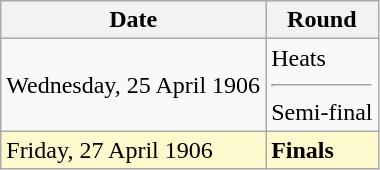<table class="wikitable">
<tr>
<th>Date</th>
<th>Round</th>
</tr>
<tr>
<td>Wednesday, 25 April 1906</td>
<td>Heats<hr>Semi-final</td>
</tr>
<tr>
<td style=background:lemonchiffon>Friday, 27 April 1906</td>
<td style=background:lemonchiffon><strong>Finals</strong></td>
</tr>
</table>
